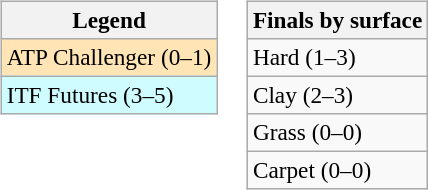<table>
<tr valign=top>
<td><br><table class=wikitable style=font-size:97%>
<tr>
<th>Legend</th>
</tr>
<tr bgcolor=moccasin>
<td>ATP Challenger (0–1)</td>
</tr>
<tr bgcolor=cffcff>
<td>ITF Futures (3–5)</td>
</tr>
</table>
</td>
<td><br><table class=wikitable style=font-size:97%>
<tr>
<th>Finals by surface</th>
</tr>
<tr>
<td>Hard (1–3)</td>
</tr>
<tr>
<td>Clay (2–3)</td>
</tr>
<tr>
<td>Grass (0–0)</td>
</tr>
<tr>
<td>Carpet (0–0)</td>
</tr>
</table>
</td>
</tr>
</table>
